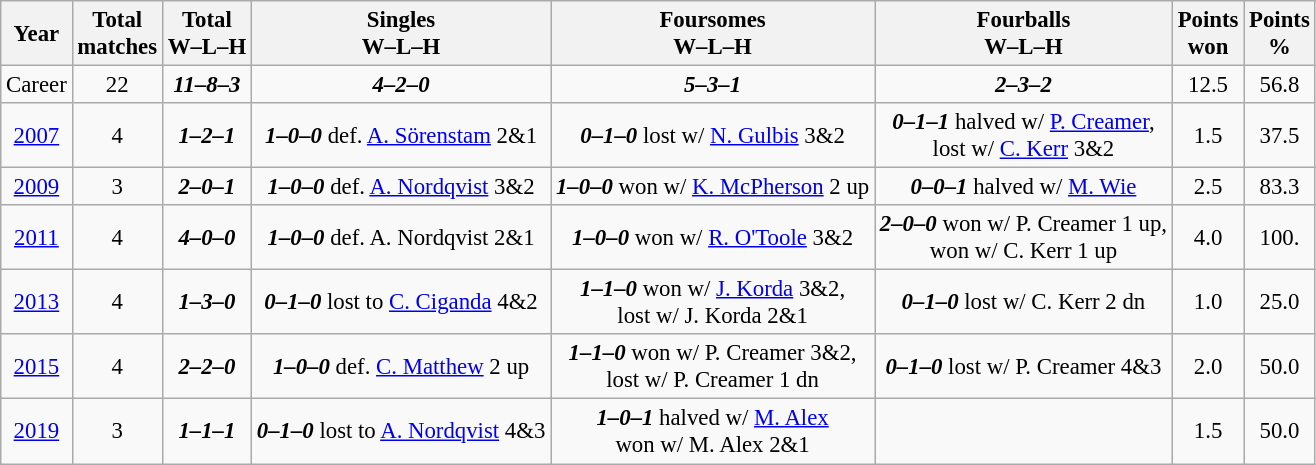<table class="wikitable" style="text-align:center; font-size: 95%;">
<tr>
<th>Year</th>
<th>Total<br>matches</th>
<th>Total<br>W–L–H</th>
<th>Singles<br>W–L–H</th>
<th>Foursomes<br>W–L–H</th>
<th>Fourballs<br>W–L–H</th>
<th>Points<br>won</th>
<th>Points<br>%</th>
</tr>
<tr>
<td>Career</td>
<td>22</td>
<td><strong><em>11–8–3</em></strong></td>
<td><strong><em>4–2–0</em></strong></td>
<td><strong><em>5–3–1</em></strong></td>
<td><strong><em>2–3–2</em></strong></td>
<td>12.5</td>
<td>56.8</td>
</tr>
<tr>
<td><a href='#'>2007</a></td>
<td>4</td>
<td><strong><em>1–2–1</em></strong></td>
<td><strong><em>1–0–0</em></strong>  def. <a href='#'>A. Sörenstam</a> 2&1</td>
<td><strong><em>0–1–0</em></strong>  lost w/ <a href='#'>N. Gulbis</a> 3&2</td>
<td><strong><em>0–1–1</em></strong>  halved w/ <a href='#'>P. Creamer</a>,<br>lost w/ <a href='#'>C. Kerr</a> 3&2</td>
<td>1.5</td>
<td>37.5</td>
</tr>
<tr>
<td><a href='#'>2009</a></td>
<td>3</td>
<td><strong><em>2–0–1</em></strong></td>
<td><strong><em>1–0–0</em></strong>  def. <a href='#'>A. Nordqvist</a> 3&2</td>
<td><strong><em>1–0–0</em></strong>  won w/ <a href='#'>K. McPherson</a> 2 up</td>
<td><strong><em>0–0–1</em></strong>  halved w/ <a href='#'>M. Wie</a></td>
<td>2.5</td>
<td>83.3</td>
</tr>
<tr>
<td><a href='#'>2011</a></td>
<td>4</td>
<td><strong><em>4–0–0</em></strong></td>
<td><strong><em>1–0–0</em></strong>  def. A. Nordqvist 2&1</td>
<td><strong><em>1–0–0</em></strong>  won w/ <a href='#'>R. O'Toole</a> 3&2</td>
<td><strong><em>2–0–0</em></strong>  won w/ P. Creamer 1 up,<br>won w/ C. Kerr 1 up</td>
<td>4.0</td>
<td>100.</td>
</tr>
<tr>
<td><a href='#'>2013</a></td>
<td>4</td>
<td><strong><em>1–3–0</em></strong></td>
<td><strong><em>0–1–0</em></strong>  lost to <a href='#'>C. Ciganda</a> 4&2</td>
<td><strong><em>1–1–0</em></strong>  won w/ <a href='#'>J. Korda</a> 3&2,<br>lost w/ J. Korda 2&1</td>
<td><strong><em>0–1–0</em></strong>  lost w/ C. Kerr 2 dn</td>
<td>1.0</td>
<td>25.0</td>
</tr>
<tr>
<td><a href='#'>2015</a></td>
<td>4</td>
<td><strong><em>2–2–0</em></strong></td>
<td><strong><em>1–0–0</em></strong> def. <a href='#'>C. Matthew</a> 2 up</td>
<td><strong><em>1–1–0</em></strong> won w/ P. Creamer 3&2,<br> lost w/ P. Creamer 1 dn</td>
<td><strong><em>0–1–0</em></strong> lost w/ P. Creamer 4&3</td>
<td>2.0</td>
<td>50.0</td>
</tr>
<tr>
<td><a href='#'>2019</a></td>
<td>3</td>
<td><strong><em>1–1–1</em></strong></td>
<td><strong><em>0–1–0</em></strong> lost to <a href='#'>A. Nordqvist</a> 4&3</td>
<td><strong><em>1–0–1</em></strong> halved w/ <a href='#'>M. Alex</a> <br> won w/ M. Alex 2&1</td>
<td></td>
<td>1.5</td>
<td>50.0</td>
</tr>
</table>
